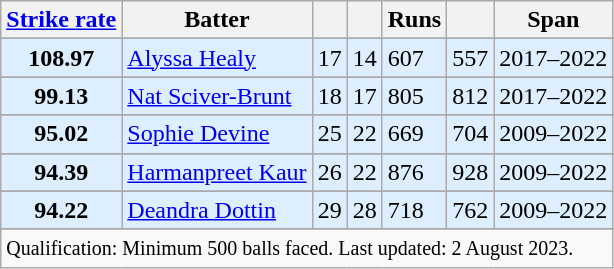<table class="wikitable sortable">
<tr>
<th><a href='#'>Strike rate</a></th>
<th>Batter</th>
<th></th>
<th></th>
<th>Runs</th>
<th></th>
<th>Span</th>
</tr>
<tr>
</tr>
<tr style="background-color:#def;">
<th style="background-color:#def;">108.97</th>
<td> <a href='#'>Alyssa Healy</a></td>
<td>17</td>
<td>14</td>
<td>607</td>
<td>557</td>
<td>2017–2022</td>
</tr>
<tr>
</tr>
<tr style="background-color:#def;">
<th style="background-color:#def;">99.13</th>
<td> <a href='#'>Nat Sciver-Brunt</a></td>
<td>18</td>
<td>17</td>
<td>805</td>
<td>812</td>
<td>2017–2022</td>
</tr>
<tr>
</tr>
<tr style="background-color:#def;">
<th style="background-color:#def;">95.02</th>
<td> <a href='#'>Sophie Devine</a></td>
<td>25</td>
<td>22</td>
<td>669</td>
<td>704</td>
<td>2009–2022</td>
</tr>
<tr>
</tr>
<tr style="background-color:#def;">
<th style="background-color:#def;">94.39</th>
<td> <a href='#'>Harmanpreet Kaur</a></td>
<td>26</td>
<td>22</td>
<td>876</td>
<td>928</td>
<td>2009–2022</td>
</tr>
<tr>
</tr>
<tr style="background-color:#def;">
<th style="background-color:#def;">94.22</th>
<td> <a href='#'>Deandra Dottin</a></td>
<td>29</td>
<td>28</td>
<td>718</td>
<td>762</td>
<td>2009–2022</td>
</tr>
<tr>
</tr>
<tr class=sortbottom>
<td colspan="7"><small>Qualification: Minimum 500 balls faced. Last updated: 2 August 2023.</small></td>
</tr>
</table>
